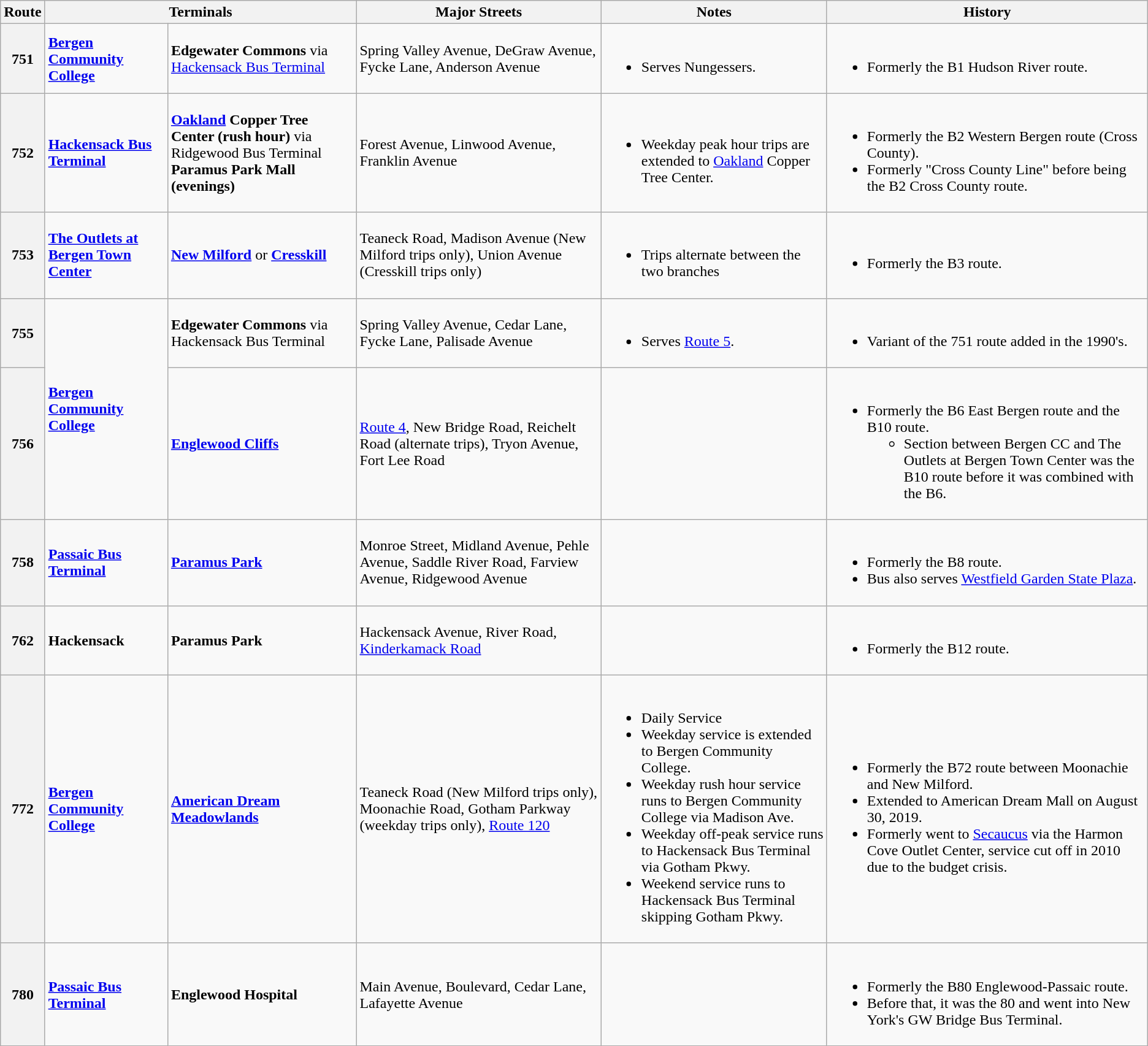<table class="wikitable">
<tr>
<th>Route</th>
<th colspan=2>Terminals</th>
<th>Major Streets</th>
<th>Notes</th>
<th>History</th>
</tr>
<tr>
<th>751</th>
<td><strong><a href='#'>Bergen Community College</a></strong></td>
<td><strong>Edgewater Commons</strong> via <a href='#'>Hackensack Bus Terminal</a></td>
<td>Spring Valley Avenue, DeGraw Avenue, Fycke Lane, Anderson Avenue</td>
<td><br><ul><li>Serves Nungessers.</li></ul></td>
<td><br><ul><li>Formerly the B1 Hudson River route.</li></ul></td>
</tr>
<tr>
<th>752</th>
<td><strong><a href='#'>Hackensack Bus Terminal</a></strong></td>
<td><strong><a href='#'>Oakland</a> Copper Tree Center (rush hour)</strong> via Ridgewood Bus Terminal<br><strong>Paramus Park Mall (evenings)</strong></td>
<td>Forest Avenue, Linwood Avenue, Franklin Avenue</td>
<td><br><ul><li>Weekday peak hour trips are extended to <a href='#'>Oakland</a> Copper Tree Center.</li></ul></td>
<td><br><ul><li>Formerly the B2 Western Bergen route (Cross County).</li><li>Formerly "Cross County Line" before being the B2 Cross County route.</li></ul></td>
</tr>
<tr>
<th>753</th>
<td><strong><a href='#'>The Outlets at Bergen Town Center</a></strong></td>
<td><strong><a href='#'>New Milford</a></strong> or <strong><a href='#'>Cresskill</a></strong></td>
<td>Teaneck Road, Madison Avenue (New Milford trips only), Union Avenue (Cresskill trips only)</td>
<td><br><ul><li>Trips alternate between the two branches</li></ul></td>
<td><br><ul><li>Formerly the B3 route.</li></ul></td>
</tr>
<tr>
<th>755</th>
<td rowspan=2><strong><a href='#'>Bergen Community College</a></strong></td>
<td><strong>Edgewater Commons</strong> via Hackensack Bus Terminal</td>
<td>Spring Valley Avenue, Cedar Lane, Fycke Lane, Palisade Avenue</td>
<td><br><ul><li>Serves <a href='#'>Route 5</a>.</li></ul></td>
<td><br><ul><li>Variant of the 751 route added in the 1990's.</li></ul></td>
</tr>
<tr>
<th>756</th>
<td><strong><a href='#'>Englewood Cliffs</a></strong></td>
<td><a href='#'>Route 4</a>, New Bridge Road, Reichelt Road (alternate trips), Tryon Avenue, Fort Lee Road</td>
<td></td>
<td><br><ul><li>Formerly the B6 East Bergen route and the B10 route.<ul><li>Section between Bergen CC and The Outlets at Bergen Town Center was the B10 route before it was combined with the B6.</li></ul></li></ul></td>
</tr>
<tr>
<th>758</th>
<td><strong><a href='#'>Passaic Bus Terminal</a></strong></td>
<td><strong><a href='#'>Paramus Park</a></strong></td>
<td>Monroe Street, Midland Avenue, Pehle Avenue, Saddle River Road, Farview Avenue, Ridgewood Avenue</td>
<td></td>
<td><br><ul><li>Formerly the B8 route.</li><li>Bus also serves <a href='#'>Westfield Garden State Plaza</a>.</li></ul></td>
</tr>
<tr>
<th>762</th>
<td><strong>Hackensack</strong></td>
<td><strong>Paramus Park</strong></td>
<td>Hackensack Avenue, River Road, <a href='#'>Kinderkamack Road</a></td>
<td></td>
<td><br><ul><li>Formerly the B12 route.</li></ul></td>
</tr>
<tr>
<th>772</th>
<td><strong><a href='#'>Bergen Community College</a></strong></td>
<td><strong><a href='#'>American Dream Meadowlands</a></strong></td>
<td>Teaneck Road (New Milford trips only), Moonachie Road, Gotham Parkway (weekday trips only), <a href='#'>Route 120</a></td>
<td><br><ul><li>Daily Service</li><li>Weekday service is extended to Bergen Community College.</li><li>Weekday rush hour service runs to Bergen Community College via Madison Ave.</li><li>Weekday off-peak service runs to Hackensack Bus Terminal via Gotham Pkwy.</li><li>Weekend service runs to Hackensack Bus Terminal skipping Gotham Pkwy.</li></ul></td>
<td><br><ul><li>Formerly the B72 route between Moonachie and New Milford.</li><li>Extended to American Dream Mall on August 30, 2019.</li><li>Formerly went to <a href='#'>Secaucus</a> via the Harmon Cove Outlet Center, service cut off in 2010 due to the budget crisis.</li></ul></td>
</tr>
<tr>
<th>780</th>
<td><strong><a href='#'>Passaic Bus Terminal</a></strong></td>
<td><strong>Englewood Hospital</strong></td>
<td>Main Avenue, Boulevard, Cedar Lane, Lafayette Avenue</td>
<td></td>
<td><br><ul><li>Formerly the B80 Englewood-Passaic route.</li><li>Before that, it was the 80 and went into New York's GW Bridge Bus Terminal.</li></ul></td>
</tr>
</table>
